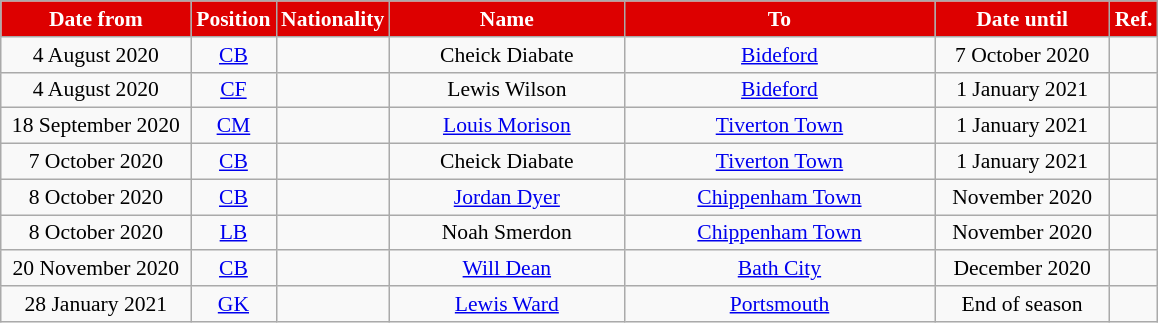<table class="wikitable"  style="text-align:center; font-size:90%; ">
<tr>
<th style="background:#DD0000; color:#FFFFFF; width:120px;">Date from</th>
<th style="background:#DD0000; color:#FFFFFF; width:50px;">Position</th>
<th style="background:#DD0000; color:#FFFFFF; width:50px;">Nationality</th>
<th style="background:#DD0000; color:#FFFFFF; width:150px;">Name</th>
<th style="background:#DD0000; color:#FFFFFF; width:200px;">To</th>
<th style="background:#DD0000; color:#FFFFFF; width:110px;">Date until</th>
<th style="background:#DD0000; color:#FFFFFF; width:25px;">Ref.</th>
</tr>
<tr>
<td>4 August 2020</td>
<td><a href='#'>CB</a></td>
<td></td>
<td>Cheick Diabate</td>
<td> <a href='#'>Bideford</a></td>
<td>7 October 2020</td>
<td></td>
</tr>
<tr>
<td>4 August 2020</td>
<td><a href='#'>CF</a></td>
<td></td>
<td>Lewis Wilson</td>
<td> <a href='#'>Bideford</a></td>
<td>1 January 2021</td>
<td></td>
</tr>
<tr>
<td>18 September 2020</td>
<td><a href='#'>CM</a></td>
<td></td>
<td><a href='#'>Louis Morison</a></td>
<td> <a href='#'>Tiverton Town</a></td>
<td>1 January 2021</td>
<td></td>
</tr>
<tr>
<td>7 October 2020</td>
<td><a href='#'>CB</a></td>
<td></td>
<td>Cheick Diabate</td>
<td> <a href='#'>Tiverton Town</a></td>
<td>1 January 2021</td>
<td></td>
</tr>
<tr>
<td>8 October 2020</td>
<td><a href='#'>CB</a></td>
<td></td>
<td><a href='#'>Jordan Dyer</a></td>
<td> <a href='#'>Chippenham Town</a></td>
<td>November 2020</td>
<td></td>
</tr>
<tr>
<td>8 October 2020</td>
<td><a href='#'>LB</a></td>
<td></td>
<td>Noah Smerdon</td>
<td> <a href='#'>Chippenham Town</a></td>
<td>November 2020</td>
<td></td>
</tr>
<tr>
<td>20 November 2020</td>
<td><a href='#'>CB</a></td>
<td></td>
<td><a href='#'>Will Dean</a></td>
<td> <a href='#'>Bath City</a></td>
<td>December 2020</td>
<td></td>
</tr>
<tr>
<td>28 January 2021</td>
<td><a href='#'>GK</a></td>
<td></td>
<td><a href='#'>Lewis Ward</a></td>
<td> <a href='#'>Portsmouth</a></td>
<td>End of season</td>
<td></td>
</tr>
</table>
